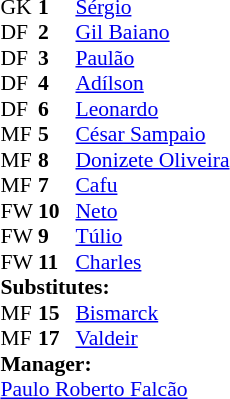<table cellspacing="0" cellpadding="0" style="font-size:90%; margin:0.2em auto;">
<tr>
<th width="25"></th>
<th width="25"></th>
</tr>
<tr>
<td>GK</td>
<td><strong>1</strong></td>
<td><a href='#'>Sérgio</a></td>
</tr>
<tr>
<td>DF</td>
<td><strong>2</strong></td>
<td><a href='#'>Gil Baiano</a></td>
</tr>
<tr>
<td>DF</td>
<td><strong>3</strong></td>
<td><a href='#'>Paulão</a></td>
</tr>
<tr>
<td>DF</td>
<td><strong>4</strong></td>
<td><a href='#'>Adílson</a></td>
</tr>
<tr>
<td>DF</td>
<td><strong>6</strong></td>
<td><a href='#'>Leonardo</a></td>
</tr>
<tr>
<td>MF</td>
<td><strong>5</strong></td>
<td><a href='#'>César Sampaio</a></td>
</tr>
<tr>
<td>MF</td>
<td><strong>8</strong></td>
<td><a href='#'>Donizete Oliveira</a></td>
<td></td>
<td></td>
</tr>
<tr>
<td>MF</td>
<td><strong>7</strong></td>
<td><a href='#'>Cafu</a></td>
</tr>
<tr>
<td>FW</td>
<td><strong>10</strong></td>
<td><a href='#'>Neto</a></td>
</tr>
<tr>
<td>FW</td>
<td><strong>9</strong></td>
<td><a href='#'>Túlio</a></td>
</tr>
<tr>
<td>FW</td>
<td><strong>11</strong></td>
<td><a href='#'>Charles</a></td>
<td></td>
<td></td>
</tr>
<tr>
<td colspan=3><strong>Substitutes:</strong></td>
</tr>
<tr>
<td>MF</td>
<td><strong>15</strong></td>
<td><a href='#'>Bismarck</a></td>
<td></td>
<td></td>
</tr>
<tr>
<td>MF</td>
<td><strong>17</strong></td>
<td><a href='#'>Valdeir</a></td>
<td></td>
<td></td>
</tr>
<tr>
<td colspan=3><strong>Manager:</strong></td>
</tr>
<tr>
<td colspan=4> <a href='#'>Paulo Roberto Falcão</a></td>
</tr>
</table>
